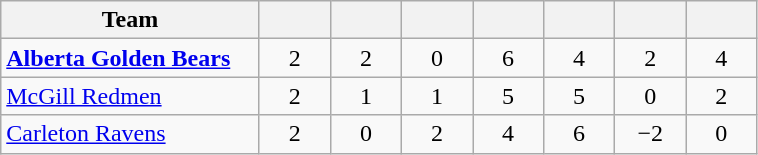<table class="wikitable" style="text-align:center;">
<tr>
<th width=165>Team</th>
<th width=40></th>
<th width=40></th>
<th width=40></th>
<th width=40></th>
<th width=40></th>
<th width=40></th>
<th width=40></th>
</tr>
<tr>
<td style="text-align:left;"><strong><a href='#'>Alberta Golden Bears</a></strong></td>
<td>2</td>
<td>2</td>
<td>0</td>
<td>6</td>
<td>4</td>
<td>2</td>
<td>4</td>
</tr>
<tr>
<td style="text-align:left;"><a href='#'>McGill Redmen</a></td>
<td>2</td>
<td>1</td>
<td>1</td>
<td>5</td>
<td>5</td>
<td>0</td>
<td>2</td>
</tr>
<tr>
<td style="text-align:left;"><a href='#'>Carleton Ravens</a></td>
<td>2</td>
<td>0</td>
<td>2</td>
<td>4</td>
<td>6</td>
<td>−2</td>
<td>0</td>
</tr>
</table>
